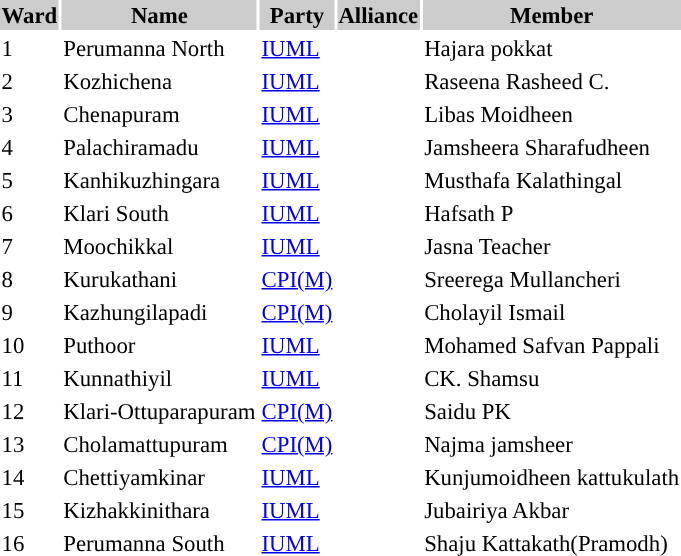<table align="left" class="toccolours" style="margin-right: .5em; margin-top: .4em;font-size: 95%; cellspacing="1" cellpadding="1" text-align="center" ;>
<tr>
</tr>
<tr bgcolor="#cccccc" valign="top">
<th>Ward</th>
<th>Name</th>
<th>Party</th>
<th>Alliance</th>
<th>Member</th>
</tr>
<tr po>
<td>1</td>
<td>Perumanna North</td>
<td style="background-color:"><a href='#'><span>IUML</span></a></td>
<td></td>
<td>Hajara pokkat</td>
</tr>
<tr>
<td>2</td>
<td>Kozhichena</td>
<td style="background-color:"><a href='#'><span>IUML</span></a></td>
<td></td>
<td>Raseena Rasheed C.</td>
</tr>
<tr>
<td>3</td>
<td>Chenapuram</td>
<td style="background-color:"><a href='#'><span>IUML</span></a></td>
<td></td>
<td>Libas Moidheen</td>
</tr>
<tr>
<td>4</td>
<td>Palachiramadu</td>
<td style="background-color:"><a href='#'><span>IUML</span></a></td>
<td></td>
<td>Jamsheera Sharafudheen</td>
</tr>
<tr>
<td>5</td>
<td>Kanhikuzhingara</td>
<td style="background-color:"><a href='#'><span>IUML</span></a></td>
<td></td>
<td>Musthafa Kalathingal</td>
</tr>
<tr>
<td>6</td>
<td>Klari South</td>
<td style="background-color:"><a href='#'><span>IUML</span></a></td>
<td></td>
<td>Hafsath P</td>
</tr>
<tr>
<td>7</td>
<td>Moochikkal</td>
<td style="background-color:"><a href='#'><span>IUML</span></a></td>
<td></td>
<td>Jasna Teacher</td>
</tr>
<tr>
<td>8</td>
<td>Kurukathani</td>
<td style="background-color:"><a href='#'><span>CPI(M)</span></a></td>
<td></td>
<td>Sreerega Mullancheri</td>
</tr>
<tr>
<td>9</td>
<td>Kazhungilapadi</td>
<td style="background-color:"><a href='#'><span>CPI(M)</span></a></td>
<td></td>
<td>Cholayil Ismail</td>
</tr>
<tr>
<td>10</td>
<td>Puthoor</td>
<td style="background-color:"><a href='#'><span>IUML</span></a></td>
<td></td>
<td>Mohamed Safvan Pappali</td>
</tr>
<tr>
<td>11</td>
<td>Kunnathiyil</td>
<td style="background-color:"><a href='#'><span>IUML</span></a></td>
<td></td>
<td>CK. Shamsu</td>
</tr>
<tr>
<td>12</td>
<td>Klari-Ottuparapuram</td>
<td style="background-color:"><a href='#'><span>CPI(M)</span></a></td>
<td></td>
<td>Saidu PK</td>
</tr>
<tr>
<td>13</td>
<td>Cholamattupuram</td>
<td style="background-color:"><a href='#'><span>CPI(M)</span></a></td>
<td></td>
<td>Najma jamsheer</td>
</tr>
<tr>
<td>14</td>
<td>Chettiyamkinar</td>
<td style="background-color:"><a href='#'><span>IUML</span></a></td>
<td></td>
<td>Kunjumoidheen kattukulath</td>
</tr>
<tr>
<td>15</td>
<td>Kizhakkinithara</td>
<td style="background-color:"><a href='#'><span>IUML</span></a></td>
<td></td>
<td>Jubairiya Akbar</td>
</tr>
<tr>
<td>16</td>
<td>Perumanna South</td>
<td style="background-color:"><a href='#'><span>IUML</span></a></td>
<td></td>
<td>Shaju Kattakath(Pramodh)</td>
</tr>
</table>
